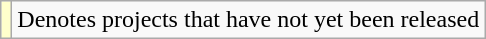<table class="wikitable">
<tr>
<td style="background:#ffc;"></td>
<td>Denotes projects that have not yet been released</td>
</tr>
</table>
